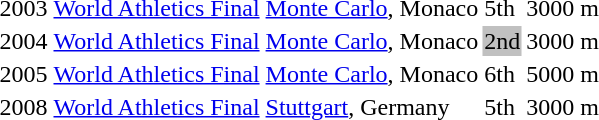<table>
<tr>
<td>2003</td>
<td><a href='#'>World Athletics Final</a></td>
<td><a href='#'>Monte Carlo</a>, Monaco</td>
<td>5th</td>
<td>3000 m</td>
<td></td>
</tr>
<tr>
<td>2004</td>
<td><a href='#'>World Athletics Final</a></td>
<td><a href='#'>Monte Carlo</a>, Monaco</td>
<td bgcolor="silver">2nd</td>
<td>3000 m</td>
<td></td>
</tr>
<tr>
<td>2005</td>
<td><a href='#'>World Athletics Final</a></td>
<td><a href='#'>Monte Carlo</a>, Monaco</td>
<td>6th</td>
<td>5000 m</td>
<td></td>
</tr>
<tr>
<td>2008</td>
<td><a href='#'>World Athletics Final</a></td>
<td><a href='#'>Stuttgart</a>, Germany</td>
<td>5th</td>
<td>3000 m</td>
<td></td>
</tr>
</table>
